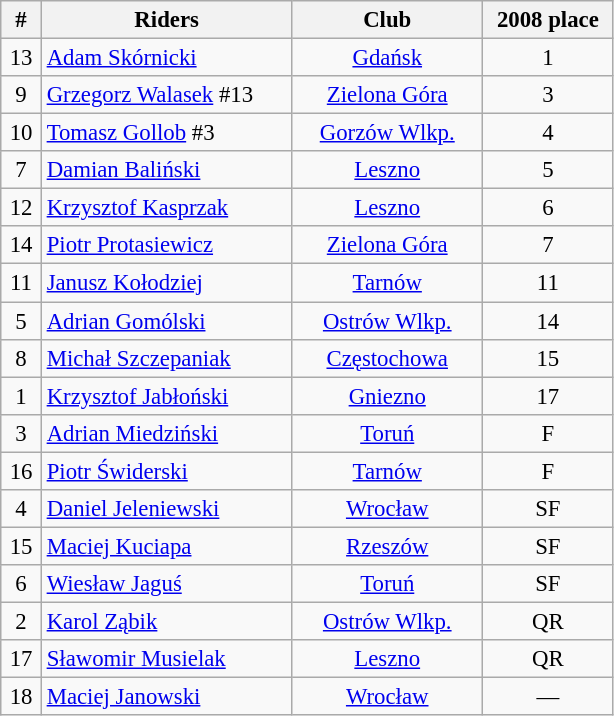<table class="wikitable" style="text-align: center; font-size: 95%">
<tr>
<th width=20px>#</th>
<th width=160>Riders</th>
<th width=120>Club</th>
<th width=80>2008 place</th>
</tr>
<tr>
<td>13</td>
<td align=left><a href='#'>Adam Skórnicki</a></td>
<td><a href='#'>Gdańsk</a></td>
<td>1</td>
</tr>
<tr>
<td>9</td>
<td align=left><a href='#'>Grzegorz Walasek</a> #13</td>
<td><a href='#'>Zielona Góra</a></td>
<td>3</td>
</tr>
<tr>
<td>10</td>
<td align=left><a href='#'>Tomasz Gollob</a> #3</td>
<td><a href='#'>Gorzów Wlkp.</a></td>
<td>4</td>
</tr>
<tr>
<td>7</td>
<td align=left><a href='#'>Damian Baliński</a></td>
<td><a href='#'>Leszno</a></td>
<td>5</td>
</tr>
<tr>
<td>12</td>
<td align=left><a href='#'>Krzysztof Kasprzak</a></td>
<td><a href='#'>Leszno</a></td>
<td>6</td>
</tr>
<tr>
<td>14</td>
<td align=left><a href='#'>Piotr Protasiewicz</a></td>
<td><a href='#'>Zielona Góra</a></td>
<td>7</td>
</tr>
<tr>
<td>11</td>
<td align=left><a href='#'>Janusz Kołodziej</a></td>
<td><a href='#'>Tarnów</a></td>
<td>11</td>
</tr>
<tr>
<td>5</td>
<td align=left><a href='#'>Adrian Gomólski</a></td>
<td><a href='#'>Ostrów Wlkp.</a></td>
<td>14</td>
</tr>
<tr>
<td>8</td>
<td align=left><a href='#'>Michał Szczepaniak</a></td>
<td><a href='#'>Częstochowa</a></td>
<td>15</td>
</tr>
<tr>
<td>1</td>
<td align=left><a href='#'>Krzysztof Jabłoński</a></td>
<td><a href='#'>Gniezno</a></td>
<td>17</td>
</tr>
<tr>
<td>3</td>
<td align=left><a href='#'>Adrian Miedziński</a></td>
<td><a href='#'>Toruń</a></td>
<td>F</td>
</tr>
<tr>
<td>16</td>
<td align=left><a href='#'>Piotr Świderski</a></td>
<td><a href='#'>Tarnów</a></td>
<td>F</td>
</tr>
<tr>
<td>4</td>
<td align=left><a href='#'>Daniel Jeleniewski</a></td>
<td><a href='#'>Wrocław</a></td>
<td>SF</td>
</tr>
<tr>
<td>15</td>
<td align=left><a href='#'>Maciej Kuciapa</a></td>
<td><a href='#'>Rzeszów</a></td>
<td>SF</td>
</tr>
<tr>
<td>6</td>
<td align=left><a href='#'>Wiesław Jaguś</a></td>
<td><a href='#'>Toruń</a></td>
<td>SF</td>
</tr>
<tr>
<td>2</td>
<td align=left><a href='#'>Karol Ząbik</a></td>
<td><a href='#'>Ostrów Wlkp.</a></td>
<td>QR</td>
</tr>
<tr>
<td>17</td>
<td align=left><a href='#'>Sławomir Musielak</a></td>
<td><a href='#'>Leszno</a></td>
<td>QR</td>
</tr>
<tr>
<td>18</td>
<td align=left><a href='#'>Maciej Janowski</a></td>
<td><a href='#'>Wrocław</a></td>
<td>—</td>
</tr>
</table>
